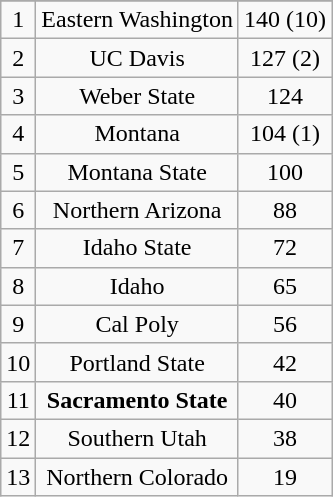<table class="wikitable" style="display: inline-table;">
<tr align="center">
</tr>
<tr align="center">
<td>1</td>
<td>Eastern Washington</td>
<td>140 (10)</td>
</tr>
<tr align="center">
<td>2</td>
<td>UC Davis</td>
<td>127 (2)</td>
</tr>
<tr align="center">
<td>3</td>
<td>Weber State</td>
<td>124</td>
</tr>
<tr align="center">
<td>4</td>
<td>Montana</td>
<td>104 (1)</td>
</tr>
<tr align="center">
<td>5</td>
<td>Montana State</td>
<td>100</td>
</tr>
<tr align="center">
<td>6</td>
<td>Northern Arizona</td>
<td>88</td>
</tr>
<tr align="center">
<td>7</td>
<td>Idaho State</td>
<td>72</td>
</tr>
<tr align="center">
<td>8</td>
<td>Idaho</td>
<td>65</td>
</tr>
<tr align="center">
<td>9</td>
<td>Cal Poly</td>
<td>56</td>
</tr>
<tr align="center">
<td>10</td>
<td>Portland State</td>
<td>42</td>
</tr>
<tr align="center">
<td>11</td>
<td><strong>Sacramento State</strong></td>
<td>40</td>
</tr>
<tr align="center">
<td>12</td>
<td>Southern Utah</td>
<td>38</td>
</tr>
<tr align="center">
<td>13</td>
<td>Northern Colorado</td>
<td>19</td>
</tr>
</table>
